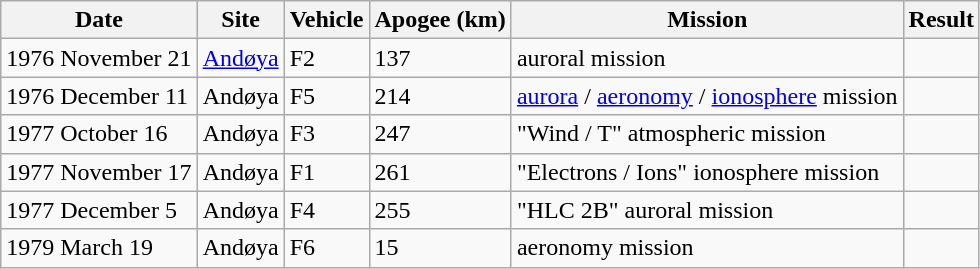<table class="wikitable sortable">
<tr>
<th>Date</th>
<th>Site</th>
<th>Vehicle</th>
<th>Apogee (km)</th>
<th>Mission</th>
<th>Result</th>
</tr>
<tr>
<td>1976 November 21</td>
<td><a href='#'>Andøya</a></td>
<td>F2</td>
<td>137</td>
<td>auroral mission</td>
<td></td>
</tr>
<tr>
<td>1976 December 11</td>
<td>Andøya</td>
<td>F5</td>
<td>214</td>
<td><a href='#'>aurora</a> / <a href='#'>aeronomy</a> / <a href='#'>ionosphere</a> mission</td>
<td></td>
</tr>
<tr>
<td>1977 October 16</td>
<td>Andøya</td>
<td>F3</td>
<td>247</td>
<td>"Wind / T" atmospheric mission</td>
<td></td>
</tr>
<tr>
<td>1977 November 17</td>
<td>Andøya</td>
<td>F1</td>
<td>261</td>
<td>"Electrons / Ions" ionosphere mission</td>
<td></td>
</tr>
<tr>
<td>1977 December 5</td>
<td>Andøya</td>
<td>F4</td>
<td>255</td>
<td>"HLC 2B" auroral mission</td>
<td></td>
</tr>
<tr>
<td>1979 March 19</td>
<td>Andøya</td>
<td>F6</td>
<td>15</td>
<td>aeronomy mission</td>
<td></td>
</tr>
</table>
